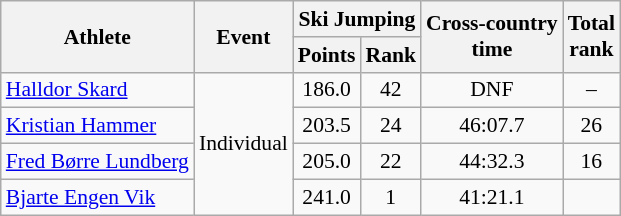<table class="wikitable" style="font-size:90%">
<tr>
<th rowspan="2">Athlete</th>
<th rowspan="2">Event</th>
<th colspan="2">Ski Jumping</th>
<th rowspan="2">Cross-country <br> time</th>
<th rowspan="2">Total <br> rank</th>
</tr>
<tr>
<th>Points</th>
<th>Rank</th>
</tr>
<tr>
<td><a href='#'>Halldor Skard</a></td>
<td rowspan="4">Individual</td>
<td align="center">186.0</td>
<td align="center">42</td>
<td align="center">DNF</td>
<td align="center">–</td>
</tr>
<tr>
<td><a href='#'>Kristian Hammer</a></td>
<td align="center">203.5</td>
<td align="center">24</td>
<td align="center">46:07.7</td>
<td align="center">26</td>
</tr>
<tr>
<td><a href='#'>Fred Børre Lundberg</a></td>
<td align="center">205.0</td>
<td align="center">22</td>
<td align="center">44:32.3</td>
<td align="center">16</td>
</tr>
<tr>
<td><a href='#'>Bjarte Engen Vik</a></td>
<td align="center">241.0</td>
<td align="center">1</td>
<td align="center">41:21.1</td>
<td align="center"></td>
</tr>
</table>
